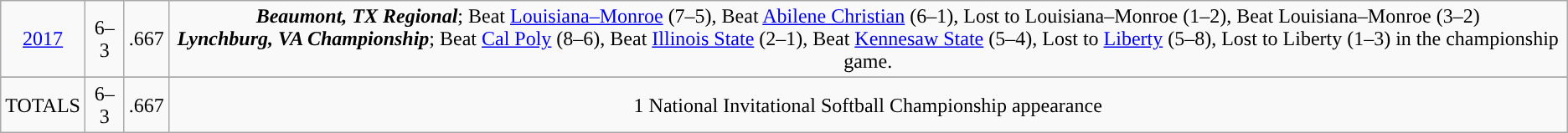<table class="wikitable sortable" style="text-align:center">
<tr>
<td><a href='#'>2017</a></td>
<td>6–3</td>
<td>.667</td>
<td><strong><em>Beaumont, TX Regional</em></strong>; Beat <a href='#'>Louisiana–Monroe</a> (7–5), Beat <a href='#'>Abilene Christian</a> (6–1), Lost to Louisiana–Monroe (1–2), Beat Louisiana–Monroe (3–2)<br><strong><em>Lynchburg, VA Championship</em></strong>; Beat <a href='#'>Cal Poly</a> (8–6), Beat <a href='#'>Illinois State</a> (2–1), Beat <a href='#'>Kennesaw State</a> (5–4), Lost to <a href='#'>Liberty</a> (5–8), Lost to Liberty (1–3) in the championship game.</td>
</tr>
<tr>
</tr>
<tr class="sortbottom">
<td>TOTALS</td>
<td>6–3</td>
<td>.667</td>
<td>1 National Invitational Softball Championship appearance</td>
</tr>
</table>
